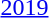<table>
<tr>
<td align=center><a href='#'>2019</a></td>
<td></td>
<td></td>
<td></td>
</tr>
</table>
